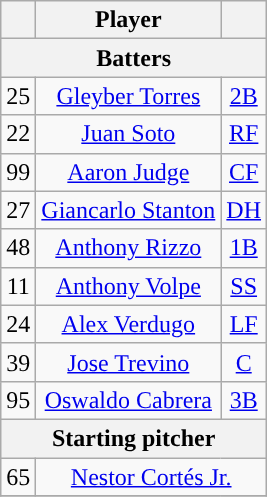<table class="wikitable" style="text-align:center">
<tr>
<th></th>
<th>Player</th>
<th></th>
</tr>
<tr>
<th colspan="3">Batters</th>
</tr>
<tr>
<td>25</td>
<td><a href='#'>Gleyber Torres</a></td>
<td><a href='#'>2B</a></td>
</tr>
<tr>
<td>22</td>
<td><a href='#'>Juan Soto</a></td>
<td><a href='#'>RF</a></td>
</tr>
<tr>
<td>99</td>
<td><a href='#'>Aaron Judge</a></td>
<td><a href='#'>CF</a></td>
</tr>
<tr>
<td>27</td>
<td><a href='#'>Giancarlo Stanton</a></td>
<td><a href='#'>DH</a></td>
</tr>
<tr>
<td>48</td>
<td><a href='#'>Anthony Rizzo</a></td>
<td><a href='#'>1B</a></td>
</tr>
<tr>
<td>11</td>
<td><a href='#'>Anthony Volpe</a></td>
<td><a href='#'>SS</a></td>
</tr>
<tr>
<td>24</td>
<td><a href='#'>Alex Verdugo</a></td>
<td><a href='#'>LF</a></td>
</tr>
<tr>
<td>39</td>
<td><a href='#'>Jose Trevino</a></td>
<td><a href='#'>C</a></td>
</tr>
<tr>
<td>95</td>
<td><a href='#'>Oswaldo Cabrera</a></td>
<td><a href='#'>3B</a></td>
</tr>
<tr>
<th colspan="4">Starting pitcher</th>
</tr>
<tr>
<td>65</td>
<td colspan="2"><a href='#'>Nestor Cortés Jr.</a></td>
</tr>
<tr>
</tr>
</table>
